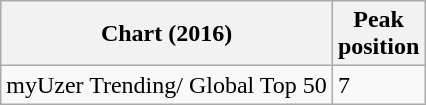<table class="wikitable">
<tr>
<th scope="col">Chart (2016)</th>
<th scope="col">Peak<br>position</th>
</tr>
<tr>
<td>myUzer Trending/ Global Top 50</td>
<td>7</td>
</tr>
</table>
